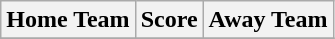<table class="wikitable" style="text-align: center">
<tr>
<th>Home Team</th>
<th>Score</th>
<th>Away Team</th>
</tr>
<tr>
</tr>
</table>
